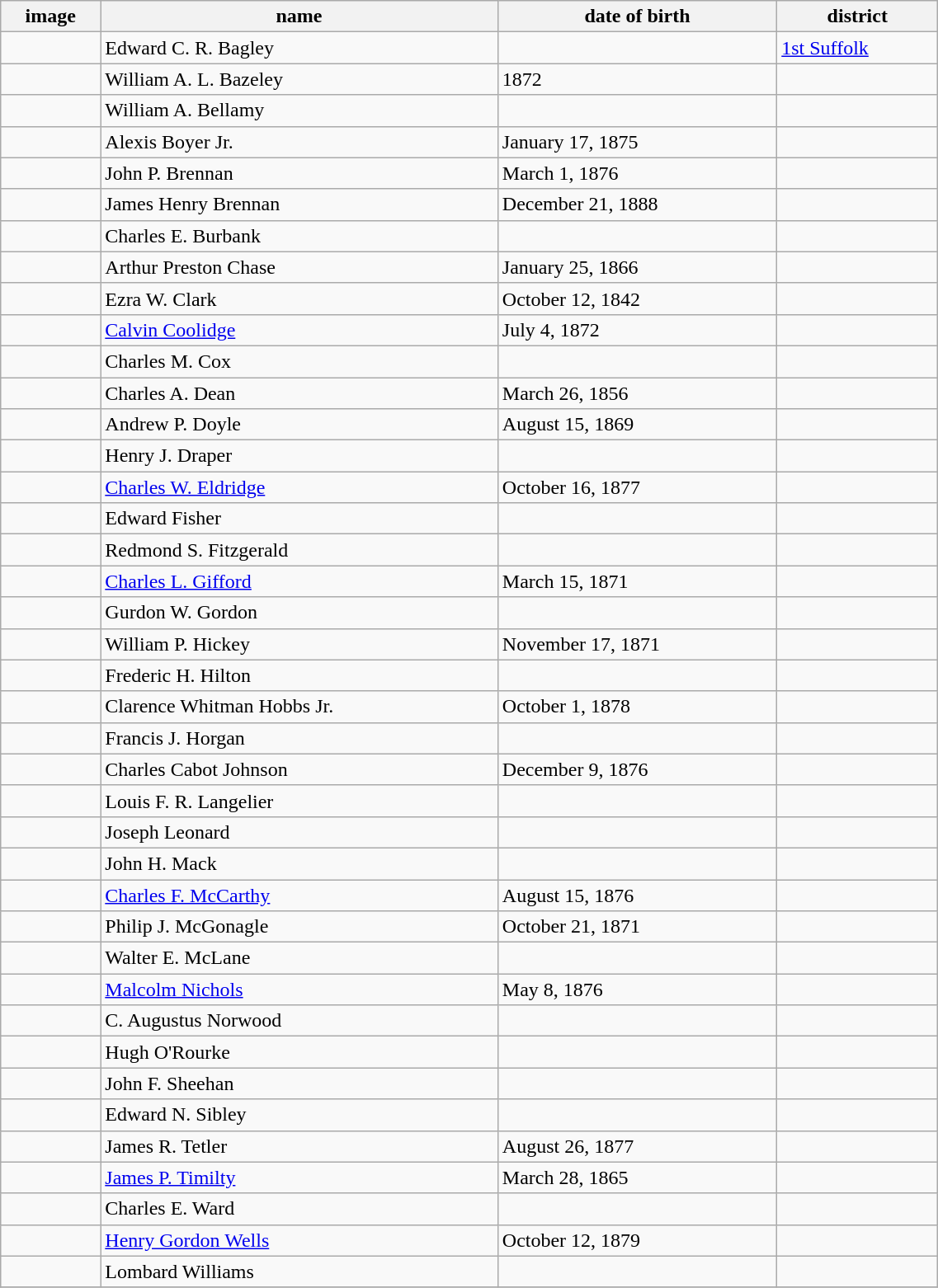<table class='wikitable sortable' style="width:60%">
<tr>
<th>image</th>
<th>name </th>
<th data-sort-type=date>date of birth </th>
<th>district </th>
</tr>
<tr>
<td></td>
<td>Edward C. R. Bagley</td>
<td></td>
<td><a href='#'>1st Suffolk</a></td>
</tr>
<tr>
<td></td>
<td>William A. L. Bazeley</td>
<td>1872</td>
<td></td>
</tr>
<tr>
<td></td>
<td>William A. Bellamy</td>
<td></td>
<td></td>
</tr>
<tr>
<td></td>
<td>Alexis Boyer Jr.</td>
<td>January 17, 1875</td>
<td></td>
</tr>
<tr>
<td></td>
<td>John P. Brennan</td>
<td>March 1, 1876</td>
<td></td>
</tr>
<tr>
<td></td>
<td>James Henry Brennan</td>
<td>December 21, 1888</td>
<td></td>
</tr>
<tr>
<td></td>
<td>Charles E. Burbank</td>
<td></td>
<td></td>
</tr>
<tr>
<td></td>
<td>Arthur Preston Chase</td>
<td>January 25, 1866</td>
<td></td>
</tr>
<tr>
<td></td>
<td>Ezra W. Clark</td>
<td>October 12, 1842</td>
<td></td>
</tr>
<tr>
<td></td>
<td><a href='#'>Calvin Coolidge</a></td>
<td>July 4, 1872</td>
<td></td>
</tr>
<tr>
<td></td>
<td>Charles M. Cox</td>
<td></td>
<td></td>
</tr>
<tr>
<td></td>
<td>Charles A. Dean</td>
<td>March 26, 1856</td>
<td></td>
</tr>
<tr>
<td></td>
<td>Andrew P. Doyle</td>
<td>August 15, 1869</td>
<td></td>
</tr>
<tr>
<td></td>
<td>Henry J. Draper</td>
<td></td>
<td></td>
</tr>
<tr>
<td></td>
<td><a href='#'>Charles W. Eldridge</a></td>
<td>October 16, 1877</td>
<td></td>
</tr>
<tr>
<td></td>
<td>Edward Fisher</td>
<td></td>
<td></td>
</tr>
<tr>
<td></td>
<td>Redmond S. Fitzgerald</td>
<td></td>
<td></td>
</tr>
<tr>
<td></td>
<td><a href='#'>Charles L. Gifford</a></td>
<td>March 15, 1871</td>
<td></td>
</tr>
<tr>
<td></td>
<td>Gurdon W. Gordon</td>
<td></td>
<td></td>
</tr>
<tr>
<td></td>
<td>William P. Hickey</td>
<td>November 17, 1871</td>
<td></td>
</tr>
<tr>
<td></td>
<td>Frederic H. Hilton</td>
<td></td>
<td></td>
</tr>
<tr>
<td></td>
<td>Clarence Whitman Hobbs Jr.</td>
<td>October 1, 1878</td>
<td></td>
</tr>
<tr>
<td></td>
<td>Francis J. Horgan</td>
<td></td>
<td></td>
</tr>
<tr>
<td></td>
<td>Charles Cabot Johnson</td>
<td>December 9, 1876</td>
<td></td>
</tr>
<tr>
<td></td>
<td>Louis F. R. Langelier</td>
<td></td>
<td></td>
</tr>
<tr>
<td></td>
<td>Joseph Leonard</td>
<td></td>
<td></td>
</tr>
<tr>
<td></td>
<td>John H. Mack</td>
<td></td>
<td></td>
</tr>
<tr>
<td></td>
<td><a href='#'>Charles F. McCarthy</a></td>
<td>August 15, 1876</td>
<td></td>
</tr>
<tr>
<td></td>
<td>Philip J. McGonagle</td>
<td>October 21, 1871</td>
<td></td>
</tr>
<tr>
<td></td>
<td>Walter E. McLane</td>
<td></td>
<td></td>
</tr>
<tr>
<td></td>
<td><a href='#'>Malcolm Nichols</a></td>
<td>May 8, 1876</td>
<td></td>
</tr>
<tr>
<td></td>
<td>C. Augustus Norwood</td>
<td></td>
<td></td>
</tr>
<tr>
<td></td>
<td>Hugh O'Rourke</td>
<td></td>
<td></td>
</tr>
<tr>
<td></td>
<td>John F. Sheehan</td>
<td></td>
<td></td>
</tr>
<tr>
<td></td>
<td>Edward N. Sibley</td>
<td></td>
<td></td>
</tr>
<tr>
<td></td>
<td>James R. Tetler</td>
<td>August 26, 1877</td>
<td></td>
</tr>
<tr>
<td></td>
<td><a href='#'>James P. Timilty</a></td>
<td>March 28, 1865</td>
<td></td>
</tr>
<tr>
<td></td>
<td>Charles E. Ward</td>
<td></td>
<td></td>
</tr>
<tr>
<td></td>
<td><a href='#'>Henry Gordon Wells</a></td>
<td>October 12, 1879</td>
<td></td>
</tr>
<tr>
<td></td>
<td>Lombard Williams</td>
<td></td>
<td></td>
</tr>
<tr>
</tr>
</table>
